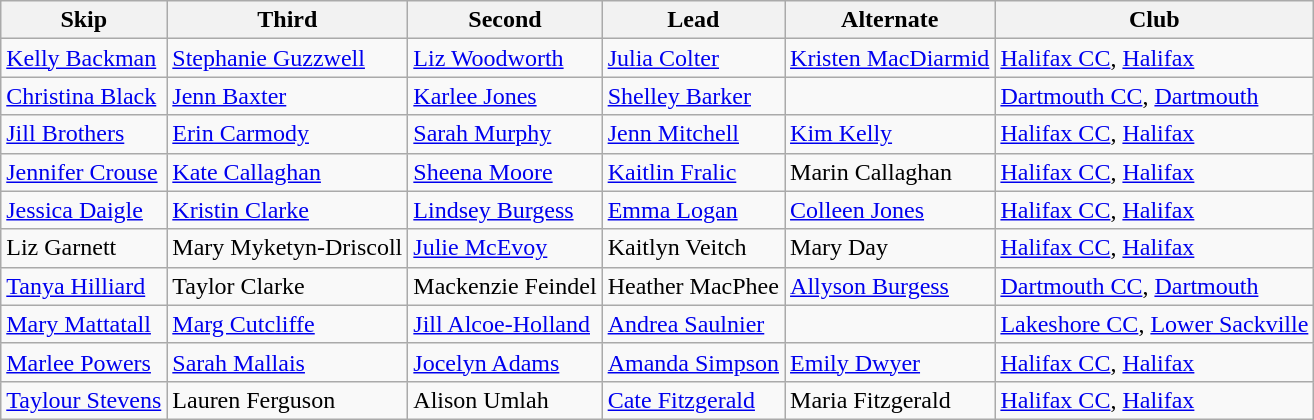<table class="wikitable">
<tr>
<th scope="col">Skip</th>
<th scope="col">Third</th>
<th scope="col">Second</th>
<th scope="col">Lead</th>
<th scope="col">Alternate</th>
<th scope="col">Club</th>
</tr>
<tr>
<td><a href='#'>Kelly Backman</a></td>
<td><a href='#'>Stephanie Guzzwell</a></td>
<td><a href='#'>Liz Woodworth</a></td>
<td><a href='#'>Julia Colter</a></td>
<td><a href='#'>Kristen MacDiarmid</a></td>
<td><a href='#'>Halifax CC</a>, <a href='#'>Halifax</a></td>
</tr>
<tr>
<td><a href='#'>Christina Black</a></td>
<td><a href='#'>Jenn Baxter</a></td>
<td><a href='#'>Karlee Jones</a></td>
<td><a href='#'>Shelley Barker</a></td>
<td></td>
<td><a href='#'>Dartmouth CC</a>, <a href='#'>Dartmouth</a></td>
</tr>
<tr>
<td><a href='#'>Jill Brothers</a></td>
<td><a href='#'>Erin Carmody</a></td>
<td><a href='#'>Sarah Murphy</a></td>
<td><a href='#'>Jenn Mitchell</a></td>
<td><a href='#'>Kim Kelly</a></td>
<td><a href='#'>Halifax CC</a>, <a href='#'>Halifax</a></td>
</tr>
<tr>
<td><a href='#'>Jennifer Crouse</a></td>
<td><a href='#'>Kate Callaghan</a></td>
<td><a href='#'>Sheena Moore</a></td>
<td><a href='#'>Kaitlin Fralic</a></td>
<td>Marin Callaghan</td>
<td><a href='#'>Halifax CC</a>, <a href='#'>Halifax</a></td>
</tr>
<tr>
<td><a href='#'>Jessica Daigle</a></td>
<td><a href='#'>Kristin Clarke</a></td>
<td><a href='#'>Lindsey Burgess</a></td>
<td><a href='#'>Emma Logan</a></td>
<td><a href='#'>Colleen Jones</a></td>
<td><a href='#'>Halifax CC</a>, <a href='#'>Halifax</a></td>
</tr>
<tr>
<td>Liz Garnett</td>
<td>Mary Myketyn-Driscoll</td>
<td><a href='#'>Julie McEvoy</a></td>
<td>Kaitlyn Veitch</td>
<td>Mary Day</td>
<td><a href='#'>Halifax CC</a>, <a href='#'>Halifax</a></td>
</tr>
<tr>
<td><a href='#'>Tanya Hilliard</a></td>
<td>Taylor Clarke</td>
<td>Mackenzie Feindel</td>
<td>Heather MacPhee</td>
<td><a href='#'>Allyson Burgess</a></td>
<td><a href='#'>Dartmouth CC</a>, <a href='#'>Dartmouth</a></td>
</tr>
<tr>
<td><a href='#'>Mary Mattatall</a></td>
<td><a href='#'>Marg Cutcliffe</a></td>
<td><a href='#'>Jill Alcoe-Holland</a></td>
<td><a href='#'>Andrea Saulnier</a></td>
<td></td>
<td><a href='#'>Lakeshore CC</a>, <a href='#'>Lower Sackville</a></td>
</tr>
<tr>
<td><a href='#'>Marlee Powers</a></td>
<td><a href='#'>Sarah Mallais</a></td>
<td><a href='#'>Jocelyn Adams</a></td>
<td><a href='#'>Amanda Simpson</a></td>
<td><a href='#'>Emily Dwyer</a></td>
<td><a href='#'>Halifax CC</a>, <a href='#'>Halifax</a></td>
</tr>
<tr>
<td><a href='#'>Taylour Stevens</a></td>
<td>Lauren Ferguson</td>
<td>Alison Umlah</td>
<td><a href='#'>Cate Fitzgerald</a></td>
<td>Maria Fitzgerald</td>
<td><a href='#'>Halifax CC</a>, <a href='#'>Halifax</a></td>
</tr>
</table>
